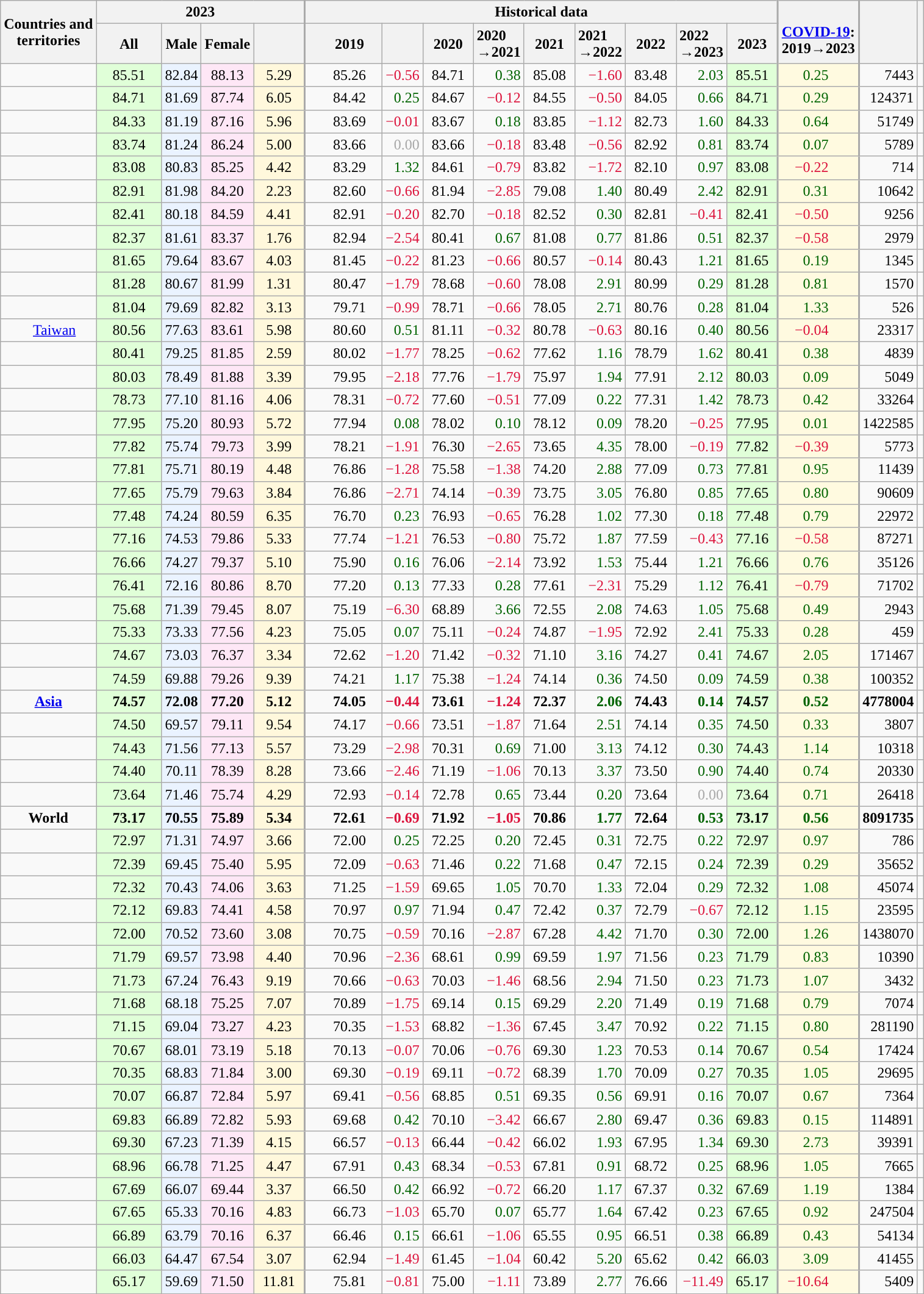<table class="wikitable sortable mw-datatable static-row-numbers sticky-header-multi sort-under" style=text-align:right;>
<tr>
<th rowspan=2 style="vertical-align:middle;">Countries and<br>territories</th>
<th colspan=4>2023</th>
<th colspan=9 style="border-left-width:2px;">Historical data</th>
<th rowspan=2 style="border-left-width:2px; text-align:middle;"><br><a href='#'>COVID-19</a>:<br>2019→2023</th>
<th rowspan=2 style="border-left-width:2px; text-align:middle;"></th>
<th rowspan=2></th>
</tr>
<tr>
<th style="vertical-align:middle;width:4em;">All</th>
<th style="vertical-align:middle;">Male</th>
<th style="vertical-align:middle;">Female</th>
<th style="vertical-align:middle; width:3em;"></th>
<th style="border-left-width:2px; vertical-align:middle; width:4em; padding-left:1em;">2019</th>
<th style="text-align:left;"></th>
<th style="vertical-align:middle; width:3em;">2020</th>
<th style="text-align:left;">2020<br>→2021</th>
<th style="vertical-align:middle; width:3em;">2021</th>
<th style="text-align:left;">2021<br>→2022</th>
<th style="vertical-align:middle; width:3em;">2022</th>
<th style="text-align:left;">2022<br>→2023</th>
<th style="vertical-align:middle; width:3em;">2023</th>
</tr>
<tr>
<td align=left></td>
<td style="text-align:center;background:#e0ffd8;">85.51</td>
<td style="text-align:center;background:#eaf3ff;">82.84</td>
<td style="text-align:center;background:#fee7f6;">88.13</td>
<td style="text-align:center;background:#fff8dc;">5.29</td>
<td style="text-align:center;border-left-width:2px;padding-left:1em;">85.26</td>
<td style=" color:crimson;">−0.56</td>
<td style="text-align:center;">84.71</td>
<td style=" color:darkgreen;">0.38</td>
<td style="text-align:center;">85.08</td>
<td style=" color:crimson;">−1.60</td>
<td style="text-align:center;">83.48</td>
<td style=" color:darkgreen;">2.03</td>
<td style="text-align:center;background:#e0ffd8;">85.51</td>
<td style="background:#fffae0;border-left-width:2px;padding-right:2em; color:darkgreen;">0.25</td>
<td style="border-left-width:2px;">7443</td>
<td align=center></td>
</tr>
<tr>
<td align=left></td>
<td style="text-align:center;background:#e0ffd8;">84.71</td>
<td style="text-align:center;background:#eaf3ff;">81.69</td>
<td style="text-align:center;background:#fee7f6;">87.74</td>
<td style="text-align:center;background:#fff8dc;">6.05</td>
<td style="text-align:center;border-left-width:2px;padding-left:1em;">84.42</td>
<td style=" color:darkgreen;">0.25</td>
<td style="text-align:center;">84.67</td>
<td style=" color:crimson;">−0.12</td>
<td style="text-align:center;">84.55</td>
<td style=" color:crimson;">−0.50</td>
<td style="text-align:center;">84.05</td>
<td style=" color:darkgreen;">0.66</td>
<td style="text-align:center;background:#e0ffd8;">84.71</td>
<td style="background:#fffae0;border-left-width:2px;padding-right:2em; color:darkgreen;">0.29</td>
<td style="border-left-width:2px;">124371</td>
<td align=center></td>
</tr>
<tr>
<td align=left></td>
<td style="text-align:center;background:#e0ffd8;">84.33</td>
<td style="text-align:center;background:#eaf3ff;">81.19</td>
<td style="text-align:center;background:#fee7f6;">87.16</td>
<td style="text-align:center;background:#fff8dc;">5.96</td>
<td style="text-align:center;border-left-width:2px;padding-left:1em;">83.69</td>
<td style=" color:crimson;">−0.01</td>
<td style="text-align:center;">83.67</td>
<td style=" color:darkgreen;">0.18</td>
<td style="text-align:center;">83.85</td>
<td style=" color:crimson;">−1.12</td>
<td style="text-align:center;">82.73</td>
<td style=" color:darkgreen;">1.60</td>
<td style="text-align:center;background:#e0ffd8;">84.33</td>
<td style="background:#fffae0;border-left-width:2px;padding-right:2em; color:darkgreen;">0.64</td>
<td style="border-left-width:2px;">51749</td>
<td align=center></td>
</tr>
<tr>
<td align=left></td>
<td style="text-align:center;background:#e0ffd8;">83.74</td>
<td style="text-align:center;background:#eaf3ff;">81.24</td>
<td style="text-align:center;background:#fee7f6;">86.24</td>
<td style="text-align:center;background:#fff8dc;">5.00</td>
<td style="text-align:center;border-left-width:2px;padding-left:1em;">83.66</td>
<td style=" color:darkgray;">0.00</td>
<td style="text-align:center;">83.66</td>
<td style=" color:crimson;">−0.18</td>
<td style="text-align:center;">83.48</td>
<td style=" color:crimson;">−0.56</td>
<td style="text-align:center;">82.92</td>
<td style=" color:darkgreen;">0.81</td>
<td style="text-align:center;background:#e0ffd8;">83.74</td>
<td style="background:#fffae0;border-left-width:2px;padding-right:2em; color:darkgreen;">0.07</td>
<td style="border-left-width:2px;">5789</td>
<td align=center></td>
</tr>
<tr>
<td align=left></td>
<td style="text-align:center;background:#e0ffd8;">83.08</td>
<td style="text-align:center;background:#eaf3ff;">80.83</td>
<td style="text-align:center;background:#fee7f6;">85.25</td>
<td style="text-align:center;background:#fff8dc;">4.42</td>
<td style="text-align:center;border-left-width:2px;padding-left:1em;">83.29</td>
<td style=" color:darkgreen;">1.32</td>
<td style="text-align:center;">84.61</td>
<td style=" color:crimson;">−0.79</td>
<td style="text-align:center;">83.82</td>
<td style=" color:crimson;">−1.72</td>
<td style="text-align:center;">82.10</td>
<td style=" color:darkgreen;">0.97</td>
<td style="text-align:center;background:#e0ffd8;">83.08</td>
<td style="background:#fffae0;border-left-width:2px;padding-right:2em; color:crimson;">−0.22</td>
<td style="border-left-width:2px;">714</td>
<td align=center></td>
</tr>
<tr>
<td align=left></td>
<td style="text-align:center;background:#e0ffd8;">82.91</td>
<td style="text-align:center;background:#eaf3ff;">81.98</td>
<td style="text-align:center;background:#fee7f6;">84.20</td>
<td style="text-align:center;background:#fff8dc;">2.23</td>
<td style="text-align:center;border-left-width:2px;padding-left:1em;">82.60</td>
<td style=" color:crimson;">−0.66</td>
<td style="text-align:center;">81.94</td>
<td style=" color:crimson;">−2.85</td>
<td style="text-align:center;">79.08</td>
<td style=" color:darkgreen;">1.40</td>
<td style="text-align:center;">80.49</td>
<td style=" color:darkgreen;">2.42</td>
<td style="text-align:center;background:#e0ffd8;">82.91</td>
<td style="background:#fffae0;border-left-width:2px;padding-right:2em; color:darkgreen;">0.31</td>
<td style="border-left-width:2px;">10642</td>
<td align=center></td>
</tr>
<tr>
<td align=left></td>
<td style="text-align:center;background:#e0ffd8;">82.41</td>
<td style="text-align:center;background:#eaf3ff;">80.18</td>
<td style="text-align:center;background:#fee7f6;">84.59</td>
<td style="text-align:center;background:#fff8dc;">4.41</td>
<td style="text-align:center;border-left-width:2px;padding-left:1em;">82.91</td>
<td style=" color:crimson;">−0.20</td>
<td style="text-align:center;">82.70</td>
<td style=" color:crimson;">−0.18</td>
<td style="text-align:center;">82.52</td>
<td style=" color:darkgreen;">0.30</td>
<td style="text-align:center;">82.81</td>
<td style=" color:crimson;">−0.41</td>
<td style="text-align:center;background:#e0ffd8;">82.41</td>
<td style="background:#fffae0;border-left-width:2px;padding-right:2em; color:crimson;">−0.50</td>
<td style="border-left-width:2px;">9256</td>
<td align=center></td>
</tr>
<tr>
<td align=left></td>
<td style="text-align:center;background:#e0ffd8;">82.37</td>
<td style="text-align:center;background:#eaf3ff;">81.61</td>
<td style="text-align:center;background:#fee7f6;">83.37</td>
<td style="text-align:center;background:#fff8dc;">1.76</td>
<td style="text-align:center;border-left-width:2px;padding-left:1em;">82.94</td>
<td style=" color:crimson;">−2.54</td>
<td style="text-align:center;">80.41</td>
<td style=" color:darkgreen;">0.67</td>
<td style="text-align:center;">81.08</td>
<td style=" color:darkgreen;">0.77</td>
<td style="text-align:center;">81.86</td>
<td style=" color:darkgreen;">0.51</td>
<td style="text-align:center;background:#e0ffd8;">82.37</td>
<td style="background:#fffae0;border-left-width:2px;padding-right:2em; color:crimson;">−0.58</td>
<td style="border-left-width:2px;">2979</td>
<td align=center></td>
</tr>
<tr>
<td align=left></td>
<td style="text-align:center;background:#e0ffd8;">81.65</td>
<td style="text-align:center;background:#eaf3ff;">79.64</td>
<td style="text-align:center;background:#fee7f6;">83.67</td>
<td style="text-align:center;background:#fff8dc;">4.03</td>
<td style="text-align:center;border-left-width:2px;padding-left:1em;">81.45</td>
<td style=" color:crimson;">−0.22</td>
<td style="text-align:center;">81.23</td>
<td style=" color:crimson;">−0.66</td>
<td style="text-align:center;">80.57</td>
<td style=" color:crimson;">−0.14</td>
<td style="text-align:center;">80.43</td>
<td style=" color:darkgreen;">1.21</td>
<td style="text-align:center;background:#e0ffd8;">81.65</td>
<td style="background:#fffae0;border-left-width:2px;padding-right:2em; color:darkgreen;">0.19</td>
<td style="border-left-width:2px;">1345</td>
<td align=center></td>
</tr>
<tr>
<td align=left></td>
<td style="text-align:center;background:#e0ffd8;">81.28</td>
<td style="text-align:center;background:#eaf3ff;">80.67</td>
<td style="text-align:center;background:#fee7f6;">81.99</td>
<td style="text-align:center;background:#fff8dc;">1.31</td>
<td style="text-align:center;border-left-width:2px;padding-left:1em;">80.47</td>
<td style=" color:crimson;">−1.79</td>
<td style="text-align:center;">78.68</td>
<td style=" color:crimson;">−0.60</td>
<td style="text-align:center;">78.08</td>
<td style=" color:darkgreen;">2.91</td>
<td style="text-align:center;">80.99</td>
<td style=" color:darkgreen;">0.29</td>
<td style="text-align:center;background:#e0ffd8;">81.28</td>
<td style="background:#fffae0;border-left-width:2px;padding-right:2em; color:darkgreen;">0.81</td>
<td style="border-left-width:2px;">1570</td>
<td align=center></td>
</tr>
<tr>
<td align=left></td>
<td style="text-align:center;background:#e0ffd8;">81.04</td>
<td style="text-align:center;background:#eaf3ff;">79.69</td>
<td style="text-align:center;background:#fee7f6;">82.82</td>
<td style="text-align:center;background:#fff8dc;">3.13</td>
<td style="text-align:center;border-left-width:2px;padding-left:1em;">79.71</td>
<td style=" color:crimson;">−0.99</td>
<td style="text-align:center;">78.71</td>
<td style=" color:crimson;">−0.66</td>
<td style="text-align:center;">78.05</td>
<td style=" color:darkgreen;">2.71</td>
<td style="text-align:center;">80.76</td>
<td style=" color:darkgreen;">0.28</td>
<td style="text-align:center;background:#e0ffd8;">81.04</td>
<td style="background:#fffae0;border-left-width:2px;padding-right:2em; color:darkgreen;">1.33</td>
<td style="border-left-width:2px;">526</td>
<td align=center></td>
</tr>
<tr>
<td style="text-align:left;padding-left: 35px;"><a href='#'>Taiwan</a></td>
<td style="text-align:center;background:#e0ffd8;">80.56</td>
<td style="text-align:center;background:#eaf3ff;">77.63</td>
<td style="text-align:center;background:#fee7f6;">83.61</td>
<td style="text-align:center;background:#fff8dc;">5.98</td>
<td style="text-align:center;border-left-width:2px;padding-left:1em;">80.60</td>
<td style=" color:darkgreen;">0.51</td>
<td style="text-align:center;">81.11</td>
<td style=" color:crimson;">−0.32</td>
<td style="text-align:center;">80.78</td>
<td style=" color:crimson;">−0.63</td>
<td style="text-align:center;">80.16</td>
<td style=" color:darkgreen;">0.40</td>
<td style="text-align:center;background:#e0ffd8;">80.56</td>
<td style="background:#fffae0;border-left-width:2px;padding-right:2em; color:crimson;">−0.04</td>
<td style="border-left-width:2px;">23317</td>
<td></td>
</tr>
<tr>
<td align=left></td>
<td style="text-align:center;background:#e0ffd8;">80.41</td>
<td style="text-align:center;background:#eaf3ff;">79.25</td>
<td style="text-align:center;background:#fee7f6;">81.85</td>
<td style="text-align:center;background:#fff8dc;">2.59</td>
<td style="text-align:center;border-left-width:2px;padding-left:1em;">80.02</td>
<td style=" color:crimson;">−1.77</td>
<td style="text-align:center;">78.25</td>
<td style=" color:crimson;">−0.62</td>
<td style="text-align:center;">77.62</td>
<td style=" color:darkgreen;">1.16</td>
<td style="text-align:center;">78.79</td>
<td style=" color:darkgreen;">1.62</td>
<td style="text-align:center;background:#e0ffd8;">80.41</td>
<td style="background:#fffae0;border-left-width:2px;padding-right:2em; color:darkgreen;">0.38</td>
<td style="border-left-width:2px;">4839</td>
<td align=center></td>
</tr>
<tr>
<td align=left></td>
<td style="text-align:center;background:#e0ffd8;">80.03</td>
<td style="text-align:center;background:#eaf3ff;">78.49</td>
<td style="text-align:center;background:#fee7f6;">81.88</td>
<td style="text-align:center;background:#fff8dc;">3.39</td>
<td style="text-align:center;border-left-width:2px;padding-left:1em;">79.95</td>
<td style=" color:crimson;">−2.18</td>
<td style="text-align:center;">77.76</td>
<td style=" color:crimson;">−1.79</td>
<td style="text-align:center;">75.97</td>
<td style=" color:darkgreen;">1.94</td>
<td style="text-align:center;">77.91</td>
<td style=" color:darkgreen;">2.12</td>
<td style="text-align:center;background:#e0ffd8;">80.03</td>
<td style="background:#fffae0;border-left-width:2px;padding-right:2em; color:darkgreen;">0.09</td>
<td style="border-left-width:2px;">5049</td>
<td align=center></td>
</tr>
<tr>
<td align=left></td>
<td style="text-align:center;background:#e0ffd8;">78.73</td>
<td style="text-align:center;background:#eaf3ff;">77.10</td>
<td style="text-align:center;background:#fee7f6;">81.16</td>
<td style="text-align:center;background:#fff8dc;">4.06</td>
<td style="text-align:center;border-left-width:2px;padding-left:1em;">78.31</td>
<td style=" color:crimson;">−0.72</td>
<td style="text-align:center;">77.60</td>
<td style=" color:crimson;">−0.51</td>
<td style="text-align:center;">77.09</td>
<td style=" color:darkgreen;">0.22</td>
<td style="text-align:center;">77.31</td>
<td style=" color:darkgreen;">1.42</td>
<td style="text-align:center;background:#e0ffd8;">78.73</td>
<td style="background:#fffae0;border-left-width:2px;padding-right:2em; color:darkgreen;">0.42</td>
<td style="border-left-width:2px;">33264</td>
<td align=center></td>
</tr>
<tr>
<td align=left></td>
<td style="text-align:center;background:#e0ffd8;">77.95</td>
<td style="text-align:center;background:#eaf3ff;">75.20</td>
<td style="text-align:center;background:#fee7f6;">80.93</td>
<td style="text-align:center;background:#fff8dc;">5.72</td>
<td style="text-align:center;border-left-width:2px;padding-left:1em;">77.94</td>
<td style=" color:darkgreen;">0.08</td>
<td style="text-align:center;">78.02</td>
<td style=" color:darkgreen;">0.10</td>
<td style="text-align:center;">78.12</td>
<td style=" color:darkgreen;">0.09</td>
<td style="text-align:center;">78.20</td>
<td style=" color:crimson;">−0.25</td>
<td style="text-align:center;background:#e0ffd8;">77.95</td>
<td style="background:#fffae0;border-left-width:2px;padding-right:2em; color:darkgreen;">0.01</td>
<td style="border-left-width:2px;">1422585</td>
<td align=center></td>
</tr>
<tr>
<td align=left></td>
<td style="text-align:center;background:#e0ffd8;">77.82</td>
<td style="text-align:center;background:#eaf3ff;">75.74</td>
<td style="text-align:center;background:#fee7f6;">79.73</td>
<td style="text-align:center;background:#fff8dc;">3.99</td>
<td style="text-align:center;border-left-width:2px;padding-left:1em;">78.21</td>
<td style=" color:crimson;">−1.91</td>
<td style="text-align:center;">76.30</td>
<td style=" color:crimson;">−2.65</td>
<td style="text-align:center;">73.65</td>
<td style=" color:darkgreen;">4.35</td>
<td style="text-align:center;">78.00</td>
<td style=" color:crimson;">−0.19</td>
<td style="text-align:center;background:#e0ffd8;">77.82</td>
<td style="background:#fffae0;border-left-width:2px;padding-right:2em; color:crimson;">−0.39</td>
<td style="border-left-width:2px;">5773</td>
<td align=center></td>
</tr>
<tr>
<td align=left></td>
<td style="text-align:center;background:#e0ffd8;">77.81</td>
<td style="text-align:center;background:#eaf3ff;">75.71</td>
<td style="text-align:center;background:#fee7f6;">80.19</td>
<td style="text-align:center;background:#fff8dc;">4.48</td>
<td style="text-align:center;border-left-width:2px;padding-left:1em;">76.86</td>
<td style=" color:crimson;">−1.28</td>
<td style="text-align:center;">75.58</td>
<td style=" color:crimson;">−1.38</td>
<td style="text-align:center;">74.20</td>
<td style=" color:darkgreen;">2.88</td>
<td style="text-align:center;">77.09</td>
<td style=" color:darkgreen;">0.73</td>
<td style="text-align:center;background:#e0ffd8;">77.81</td>
<td style="background:#fffae0;border-left-width:2px;padding-right:2em; color:darkgreen;">0.95</td>
<td style="border-left-width:2px;">11439</td>
<td align=center></td>
</tr>
<tr>
<td align=left></td>
<td style="text-align:center;background:#e0ffd8;">77.65</td>
<td style="text-align:center;background:#eaf3ff;">75.79</td>
<td style="text-align:center;background:#fee7f6;">79.63</td>
<td style="text-align:center;background:#fff8dc;">3.84</td>
<td style="text-align:center;border-left-width:2px;padding-left:1em;">76.86</td>
<td style=" color:crimson;">−2.71</td>
<td style="text-align:center;">74.14</td>
<td style=" color:crimson;">−0.39</td>
<td style="text-align:center;">73.75</td>
<td style=" color:darkgreen;">3.05</td>
<td style="text-align:center;">76.80</td>
<td style=" color:darkgreen;">0.85</td>
<td style="text-align:center;background:#e0ffd8;">77.65</td>
<td style="background:#fffae0;border-left-width:2px;padding-right:2em; color:darkgreen;">0.80</td>
<td style="border-left-width:2px;">90609</td>
<td align=center></td>
</tr>
<tr>
<td align=left></td>
<td style="text-align:center;background:#e0ffd8;">77.48</td>
<td style="text-align:center;background:#eaf3ff;">74.24</td>
<td style="text-align:center;background:#fee7f6;">80.59</td>
<td style="text-align:center;background:#fff8dc;">6.35</td>
<td style="text-align:center;border-left-width:2px;padding-left:1em;">76.70</td>
<td style=" color:darkgreen;">0.23</td>
<td style="text-align:center;">76.93</td>
<td style=" color:crimson;">−0.65</td>
<td style="text-align:center;">76.28</td>
<td style=" color:darkgreen;">1.02</td>
<td style="text-align:center;">77.30</td>
<td style=" color:darkgreen;">0.18</td>
<td style="text-align:center;background:#e0ffd8;">77.48</td>
<td style="background:#fffae0;border-left-width:2px;padding-right:2em; color:darkgreen;">0.79</td>
<td style="border-left-width:2px;">22972</td>
<td align=center></td>
</tr>
<tr>
<td align=left></td>
<td style="text-align:center;background:#e0ffd8;">77.16</td>
<td style="text-align:center;background:#eaf3ff;">74.53</td>
<td style="text-align:center;background:#fee7f6;">79.86</td>
<td style="text-align:center;background:#fff8dc;">5.33</td>
<td style="text-align:center;border-left-width:2px;padding-left:1em;">77.74</td>
<td style=" color:crimson;">−1.21</td>
<td style="text-align:center;">76.53</td>
<td style=" color:crimson;">−0.80</td>
<td style="text-align:center;">75.72</td>
<td style=" color:darkgreen;">1.87</td>
<td style="text-align:center;">77.59</td>
<td style=" color:crimson;">−0.43</td>
<td style="text-align:center;background:#e0ffd8;">77.16</td>
<td style="background:#fffae0;border-left-width:2px;padding-right:2em; color:crimson;">−0.58</td>
<td style="border-left-width:2px;">87271</td>
<td align=center></td>
</tr>
<tr>
<td align=left></td>
<td style="text-align:center;background:#e0ffd8;">76.66</td>
<td style="text-align:center;background:#eaf3ff;">74.27</td>
<td style="text-align:center;background:#fee7f6;">79.37</td>
<td style="text-align:center;background:#fff8dc;">5.10</td>
<td style="text-align:center;border-left-width:2px;padding-left:1em;">75.90</td>
<td style=" color:darkgreen;">0.16</td>
<td style="text-align:center;">76.06</td>
<td style=" color:crimson;">−2.14</td>
<td style="text-align:center;">73.92</td>
<td style=" color:darkgreen;">1.53</td>
<td style="text-align:center;">75.44</td>
<td style=" color:darkgreen;">1.21</td>
<td style="text-align:center;background:#e0ffd8;">76.66</td>
<td style="background:#fffae0;border-left-width:2px;padding-right:2em; color:darkgreen;">0.76</td>
<td style="border-left-width:2px;">35126</td>
<td align=center></td>
</tr>
<tr>
<td align=left></td>
<td style="text-align:center;background:#e0ffd8;">76.41</td>
<td style="text-align:center;background:#eaf3ff;">72.16</td>
<td style="text-align:center;background:#fee7f6;">80.86</td>
<td style="text-align:center;background:#fff8dc;">8.70</td>
<td style="text-align:center;border-left-width:2px;padding-left:1em;">77.20</td>
<td style=" color:darkgreen;">0.13</td>
<td style="text-align:center;">77.33</td>
<td style=" color:darkgreen;">0.28</td>
<td style="text-align:center;">77.61</td>
<td style=" color:crimson;">−2.31</td>
<td style="text-align:center;">75.29</td>
<td style=" color:darkgreen;">1.12</td>
<td style="text-align:center;background:#e0ffd8;">76.41</td>
<td style="background:#fffae0;border-left-width:2px;padding-right:2em; color:crimson;">−0.79</td>
<td style="border-left-width:2px;">71702</td>
<td align=center></td>
</tr>
<tr>
<td align=left></td>
<td style="text-align:center;background:#e0ffd8;">75.68</td>
<td style="text-align:center;background:#eaf3ff;">71.39</td>
<td style="text-align:center;background:#fee7f6;">79.45</td>
<td style="text-align:center;background:#fff8dc;">8.07</td>
<td style="text-align:center;border-left-width:2px;padding-left:1em;">75.19</td>
<td style=" color:crimson;">−6.30</td>
<td style="text-align:center;">68.89</td>
<td style=" color:darkgreen;">3.66</td>
<td style="text-align:center;">72.55</td>
<td style=" color:darkgreen;">2.08</td>
<td style="text-align:center;">74.63</td>
<td style=" color:darkgreen;">1.05</td>
<td style="text-align:center;background:#e0ffd8;">75.68</td>
<td style="background:#fffae0;border-left-width:2px;padding-right:2em; color:darkgreen;">0.49</td>
<td style="border-left-width:2px;">2943</td>
<td align=center></td>
</tr>
<tr>
<td align=left></td>
<td style="text-align:center;background:#e0ffd8;">75.33</td>
<td style="text-align:center;background:#eaf3ff;">73.33</td>
<td style="text-align:center;background:#fee7f6;">77.56</td>
<td style="text-align:center;background:#fff8dc;">4.23</td>
<td style="text-align:center;border-left-width:2px;padding-left:1em;">75.05</td>
<td style=" color:darkgreen;">0.07</td>
<td style="text-align:center;">75.11</td>
<td style=" color:crimson;">−0.24</td>
<td style="text-align:center;">74.87</td>
<td style=" color:crimson;">−1.95</td>
<td style="text-align:center;">72.92</td>
<td style=" color:darkgreen;">2.41</td>
<td style="text-align:center;background:#e0ffd8;">75.33</td>
<td style="background:#fffae0;border-left-width:2px;padding-right:2em; color:darkgreen;">0.28</td>
<td style="border-left-width:2px;">459</td>
<td align=center></td>
</tr>
<tr>
<td align=left></td>
<td style="text-align:center;background:#e0ffd8;">74.67</td>
<td style="text-align:center;background:#eaf3ff;">73.03</td>
<td style="text-align:center;background:#fee7f6;">76.37</td>
<td style="text-align:center;background:#fff8dc;">3.34</td>
<td style="text-align:center;border-left-width:2px;padding-left:1em;">72.62</td>
<td style=" color:crimson;">−1.20</td>
<td style="text-align:center;">71.42</td>
<td style=" color:crimson;">−0.32</td>
<td style="text-align:center;">71.10</td>
<td style=" color:darkgreen;">3.16</td>
<td style="text-align:center;">74.27</td>
<td style=" color:darkgreen;">0.41</td>
<td style="text-align:center;background:#e0ffd8;">74.67</td>
<td style="background:#fffae0;border-left-width:2px;padding-right:2em; color:darkgreen;">2.05</td>
<td style="border-left-width:2px;">171467</td>
<td align=center></td>
</tr>
<tr>
<td align=left></td>
<td style="text-align:center;background:#e0ffd8;">74.59</td>
<td style="text-align:center;background:#eaf3ff;">69.88</td>
<td style="text-align:center;background:#fee7f6;">79.26</td>
<td style="text-align:center;background:#fff8dc;">9.39</td>
<td style="text-align:center;border-left-width:2px;padding-left:1em;">74.21</td>
<td style=" color:darkgreen;">1.17</td>
<td style="text-align:center;">75.38</td>
<td style=" color:crimson;">−1.24</td>
<td style="text-align:center;">74.14</td>
<td style=" color:darkgreen;">0.36</td>
<td style="text-align:center;">74.50</td>
<td style=" color:darkgreen;">0.09</td>
<td style="text-align:center;background:#e0ffd8;">74.59</td>
<td style="background:#fffae0;border-left-width:2px;padding-right:2em; color:darkgreen;">0.38</td>
<td style="border-left-width:2px;">100352</td>
<td align=center></td>
</tr>
<tr class=static-row-header>
<td align=center><strong><a href='#'>Asia</a></strong></td>
<td style="text-align:center;background:#e0ffd8;"><strong>74.57</strong></td>
<td style="text-align:center;background:#eaf3ff;"><strong>72.08</strong></td>
<td style="text-align:center;background:#fee7f6;"><strong>77.20</strong></td>
<td style="text-align:center;background:#fff8dc;"><strong>5.12</strong></td>
<td style="text-align:center;border-left-width:2px;padding-left:1em;"><strong>74.05</strong></td>
<td style=" color:crimson;"><strong>−0.44</strong></td>
<td style="text-align:center;"><strong>73.61</strong></td>
<td style=" color:crimson;"><strong>−1.24</strong></td>
<td style="text-align:center;"><strong>72.37</strong></td>
<td style=" color:darkgreen;"><strong>2.06</strong></td>
<td style="text-align:center;"><strong>74.43</strong></td>
<td style=" color:darkgreen;"><strong>0.14</strong></td>
<td style="text-align:center;background:#e0ffd8;"><strong>74.57</strong></td>
<td style="background:#fffae0;border-left-width:2px;padding-right:2em; color:darkgreen;"><strong>0.52</strong></td>
<td style="border-left-width:2px;"><strong>4778004</strong></td>
<td></td>
</tr>
<tr>
<td align=left></td>
<td style="text-align:center;background:#e0ffd8;">74.50</td>
<td style="text-align:center;background:#eaf3ff;">69.57</td>
<td style="text-align:center;background:#fee7f6;">79.11</td>
<td style="text-align:center;background:#fff8dc;">9.54</td>
<td style="text-align:center;border-left-width:2px;padding-left:1em;">74.17</td>
<td style=" color:crimson;">−0.66</td>
<td style="text-align:center;">73.51</td>
<td style=" color:crimson;">−1.87</td>
<td style="text-align:center;">71.64</td>
<td style=" color:darkgreen;">2.51</td>
<td style="text-align:center;">74.14</td>
<td style=" color:darkgreen;">0.35</td>
<td style="text-align:center;background:#e0ffd8;">74.50</td>
<td style="background:#fffae0;border-left-width:2px;padding-right:2em; color:darkgreen;">0.33</td>
<td style="border-left-width:2px;">3807</td>
<td align=center></td>
</tr>
<tr>
<td align=left></td>
<td style="text-align:center;background:#e0ffd8;">74.43</td>
<td style="text-align:center;background:#eaf3ff;">71.56</td>
<td style="text-align:center;background:#fee7f6;">77.13</td>
<td style="text-align:center;background:#fff8dc;">5.57</td>
<td style="text-align:center;border-left-width:2px;padding-left:1em;">73.29</td>
<td style=" color:crimson;">−2.98</td>
<td style="text-align:center;">70.31</td>
<td style=" color:darkgreen;">0.69</td>
<td style="text-align:center;">71.00</td>
<td style=" color:darkgreen;">3.13</td>
<td style="text-align:center;">74.12</td>
<td style=" color:darkgreen;">0.30</td>
<td style="text-align:center;background:#e0ffd8;">74.43</td>
<td style="background:#fffae0;border-left-width:2px;padding-right:2em; color:darkgreen;">1.14</td>
<td style="border-left-width:2px;">10318</td>
<td align=center></td>
</tr>
<tr>
<td align=left></td>
<td style="text-align:center;background:#e0ffd8;">74.40</td>
<td style="text-align:center;background:#eaf3ff;">70.11</td>
<td style="text-align:center;background:#fee7f6;">78.39</td>
<td style="text-align:center;background:#fff8dc;">8.28</td>
<td style="text-align:center;border-left-width:2px;padding-left:1em;">73.66</td>
<td style=" color:crimson;">−2.46</td>
<td style="text-align:center;">71.19</td>
<td style=" color:crimson;">−1.06</td>
<td style="text-align:center;">70.13</td>
<td style=" color:darkgreen;">3.37</td>
<td style="text-align:center;">73.50</td>
<td style=" color:darkgreen;">0.90</td>
<td style="text-align:center;background:#e0ffd8;">74.40</td>
<td style="background:#fffae0;border-left-width:2px;padding-right:2em; color:darkgreen;">0.74</td>
<td style="border-left-width:2px;">20330</td>
<td align=center></td>
</tr>
<tr>
<td align=left></td>
<td style="text-align:center;background:#e0ffd8;">73.64</td>
<td style="text-align:center;background:#eaf3ff;">71.46</td>
<td style="text-align:center;background:#fee7f6;">75.74</td>
<td style="text-align:center;background:#fff8dc;">4.29</td>
<td style="text-align:center;border-left-width:2px;padding-left:1em;">72.93</td>
<td style=" color:crimson;">−0.14</td>
<td style="text-align:center;">72.78</td>
<td style=" color:darkgreen;">0.65</td>
<td style="text-align:center;">73.44</td>
<td style=" color:darkgreen;">0.20</td>
<td style="text-align:center;">73.64</td>
<td style=" color:darkgray;">0.00</td>
<td style="text-align:center;background:#e0ffd8;">73.64</td>
<td style="background:#fffae0;border-left-width:2px;padding-right:2em; color:darkgreen;">0.71</td>
<td style="border-left-width:2px;">26418</td>
<td align=center></td>
</tr>
<tr class=static-row-header>
<td align=center><strong>World</strong></td>
<td style="text-align:center;background:#e0ffd8;"><strong>73.17</strong></td>
<td style="text-align:center;background:#eaf3ff;"><strong>70.55</strong></td>
<td style="text-align:center;background:#fee7f6;"><strong>75.89</strong></td>
<td style="text-align:center;background:#fff8dc;"><strong>5.34</strong></td>
<td style="text-align:center;border-left-width:2px;padding-left:1em;"><strong>72.61</strong></td>
<td style=" color:crimson;"><strong>−0.69</strong></td>
<td style="text-align:center;"><strong>71.92</strong></td>
<td style=" color:crimson;"><strong>−1.05</strong></td>
<td style="text-align:center;"><strong>70.86</strong></td>
<td style=" color:darkgreen;"><strong>1.77</strong></td>
<td style="text-align:center;"><strong>72.64</strong></td>
<td style=" color:darkgreen;"><strong>0.53</strong></td>
<td style="text-align:center;background:#e0ffd8;"><strong>73.17</strong></td>
<td style="background:#fffae0;border-left-width:2px;padding-right:2em; color:darkgreen;"><strong>0.56</strong></td>
<td style="border-left-width:2px;"><strong>8091735</strong></td>
<td></td>
</tr>
<tr>
<td align=left></td>
<td style="text-align:center;background:#e0ffd8;">72.97</td>
<td style="text-align:center;background:#eaf3ff;">71.31</td>
<td style="text-align:center;background:#fee7f6;">74.97</td>
<td style="text-align:center;background:#fff8dc;">3.66</td>
<td style="text-align:center;border-left-width:2px;padding-left:1em;">72.00</td>
<td style=" color:darkgreen;">0.25</td>
<td style="text-align:center;">72.25</td>
<td style=" color:darkgreen;">0.20</td>
<td style="text-align:center;">72.45</td>
<td style=" color:darkgreen;">0.31</td>
<td style="text-align:center;">72.75</td>
<td style=" color:darkgreen;">0.22</td>
<td style="text-align:center;background:#e0ffd8;">72.97</td>
<td style="background:#fffae0;border-left-width:2px;padding-right:2em; color:darkgreen;">0.97</td>
<td style="border-left-width:2px;">786</td>
<td align=center></td>
</tr>
<tr>
<td align=left></td>
<td style="text-align:center;background:#e0ffd8;">72.39</td>
<td style="text-align:center;background:#eaf3ff;">69.45</td>
<td style="text-align:center;background:#fee7f6;">75.40</td>
<td style="text-align:center;background:#fff8dc;">5.95</td>
<td style="text-align:center;border-left-width:2px;padding-left:1em;">72.09</td>
<td style=" color:crimson;">−0.63</td>
<td style="text-align:center;">71.46</td>
<td style=" color:darkgreen;">0.22</td>
<td style="text-align:center;">71.68</td>
<td style=" color:darkgreen;">0.47</td>
<td style="text-align:center;">72.15</td>
<td style=" color:darkgreen;">0.24</td>
<td style="text-align:center;background:#e0ffd8;">72.39</td>
<td style="background:#fffae0;border-left-width:2px;padding-right:2em; color:darkgreen;">0.29</td>
<td style="border-left-width:2px;">35652</td>
<td align=center></td>
</tr>
<tr>
<td align=left></td>
<td style="text-align:center;background:#e0ffd8;">72.32</td>
<td style="text-align:center;background:#eaf3ff;">70.43</td>
<td style="text-align:center;background:#fee7f6;">74.06</td>
<td style="text-align:center;background:#fff8dc;">3.63</td>
<td style="text-align:center;border-left-width:2px;padding-left:1em;">71.25</td>
<td style=" color:crimson;">−1.59</td>
<td style="text-align:center;">69.65</td>
<td style=" color:darkgreen;">1.05</td>
<td style="text-align:center;">70.70</td>
<td style=" color:darkgreen;">1.33</td>
<td style="text-align:center;">72.04</td>
<td style=" color:darkgreen;">0.29</td>
<td style="text-align:center;background:#e0ffd8;">72.32</td>
<td style="background:#fffae0;border-left-width:2px;padding-right:2em; color:darkgreen;">1.08</td>
<td style="border-left-width:2px;">45074</td>
<td align=center></td>
</tr>
<tr>
<td align=left></td>
<td style="text-align:center;background:#e0ffd8;">72.12</td>
<td style="text-align:center;background:#eaf3ff;">69.83</td>
<td style="text-align:center;background:#fee7f6;">74.41</td>
<td style="text-align:center;background:#fff8dc;">4.58</td>
<td style="text-align:center;border-left-width:2px;padding-left:1em;">70.97</td>
<td style=" color:darkgreen;">0.97</td>
<td style="text-align:center;">71.94</td>
<td style=" color:darkgreen;">0.47</td>
<td style="text-align:center;">72.42</td>
<td style=" color:darkgreen;">0.37</td>
<td style="text-align:center;">72.79</td>
<td style=" color:crimson;">−0.67</td>
<td style="text-align:center;background:#e0ffd8;">72.12</td>
<td style="background:#fffae0;border-left-width:2px;padding-right:2em; color:darkgreen;">1.15</td>
<td style="border-left-width:2px;">23595</td>
<td align=center></td>
</tr>
<tr>
<td align=left></td>
<td style="text-align:center;background:#e0ffd8;">72.00</td>
<td style="text-align:center;background:#eaf3ff;">70.52</td>
<td style="text-align:center;background:#fee7f6;">73.60</td>
<td style="text-align:center;background:#fff8dc;">3.08</td>
<td style="text-align:center;border-left-width:2px;padding-left:1em;">70.75</td>
<td style=" color:crimson;">−0.59</td>
<td style="text-align:center;">70.16</td>
<td style=" color:crimson;">−2.87</td>
<td style="text-align:center;">67.28</td>
<td style=" color:darkgreen;">4.42</td>
<td style="text-align:center;">71.70</td>
<td style=" color:darkgreen;">0.30</td>
<td style="text-align:center;background:#e0ffd8;">72.00</td>
<td style="background:#fffae0;border-left-width:2px;padding-right:2em; color:darkgreen;">1.26</td>
<td style="border-left-width:2px;">1438070</td>
<td align=center></td>
</tr>
<tr>
<td align=left></td>
<td style="text-align:center;background:#e0ffd8;">71.79</td>
<td style="text-align:center;background:#eaf3ff;">69.57</td>
<td style="text-align:center;background:#fee7f6;">73.98</td>
<td style="text-align:center;background:#fff8dc;">4.40</td>
<td style="text-align:center;border-left-width:2px;padding-left:1em;">70.96</td>
<td style=" color:crimson;">−2.36</td>
<td style="text-align:center;">68.61</td>
<td style=" color:darkgreen;">0.99</td>
<td style="text-align:center;">69.59</td>
<td style=" color:darkgreen;">1.97</td>
<td style="text-align:center;">71.56</td>
<td style=" color:darkgreen;">0.23</td>
<td style="text-align:center;background:#e0ffd8;">71.79</td>
<td style="background:#fffae0;border-left-width:2px;padding-right:2em; color:darkgreen;">0.83</td>
<td style="border-left-width:2px;">10390</td>
<td align=center></td>
</tr>
<tr>
<td align=left></td>
<td style="text-align:center;background:#e0ffd8;">71.73</td>
<td style="text-align:center;background:#eaf3ff;">67.24</td>
<td style="text-align:center;background:#fee7f6;">76.43</td>
<td style="text-align:center;background:#fff8dc;">9.19</td>
<td style="text-align:center;border-left-width:2px;padding-left:1em;">70.66</td>
<td style=" color:crimson;">−0.63</td>
<td style="text-align:center;">70.03</td>
<td style=" color:crimson;">−1.46</td>
<td style="text-align:center;">68.56</td>
<td style=" color:darkgreen;">2.94</td>
<td style="text-align:center;">71.50</td>
<td style=" color:darkgreen;">0.23</td>
<td style="text-align:center;background:#e0ffd8;">71.73</td>
<td style="background:#fffae0;border-left-width:2px;padding-right:2em; color:darkgreen;">1.07</td>
<td style="border-left-width:2px;">3432</td>
<td align=center></td>
</tr>
<tr>
<td align=left></td>
<td style="text-align:center;background:#e0ffd8;">71.68</td>
<td style="text-align:center;background:#eaf3ff;">68.18</td>
<td style="text-align:center;background:#fee7f6;">75.25</td>
<td style="text-align:center;background:#fff8dc;">7.07</td>
<td style="text-align:center;border-left-width:2px;padding-left:1em;">70.89</td>
<td style=" color:crimson;">−1.75</td>
<td style="text-align:center;">69.14</td>
<td style=" color:darkgreen;">0.15</td>
<td style="text-align:center;">69.29</td>
<td style=" color:darkgreen;">2.20</td>
<td style="text-align:center;">71.49</td>
<td style=" color:darkgreen;">0.19</td>
<td style="text-align:center;background:#e0ffd8;">71.68</td>
<td style="background:#fffae0;border-left-width:2px;padding-right:2em; color:darkgreen;">0.79</td>
<td style="border-left-width:2px;">7074</td>
<td align=center></td>
</tr>
<tr>
<td align=left></td>
<td style="text-align:center;background:#e0ffd8;">71.15</td>
<td style="text-align:center;background:#eaf3ff;">69.04</td>
<td style="text-align:center;background:#fee7f6;">73.27</td>
<td style="text-align:center;background:#fff8dc;">4.23</td>
<td style="text-align:center;border-left-width:2px;padding-left:1em;">70.35</td>
<td style=" color:crimson;">−1.53</td>
<td style="text-align:center;">68.82</td>
<td style=" color:crimson;">−1.36</td>
<td style="text-align:center;">67.45</td>
<td style=" color:darkgreen;">3.47</td>
<td style="text-align:center;">70.92</td>
<td style=" color:darkgreen;">0.22</td>
<td style="text-align:center;background:#e0ffd8;">71.15</td>
<td style="background:#fffae0;border-left-width:2px;padding-right:2em; color:darkgreen;">0.80</td>
<td style="border-left-width:2px;">281190</td>
<td align=center></td>
</tr>
<tr>
<td align=left></td>
<td style="text-align:center;background:#e0ffd8;">70.67</td>
<td style="text-align:center;background:#eaf3ff;">68.01</td>
<td style="text-align:center;background:#fee7f6;">73.19</td>
<td style="text-align:center;background:#fff8dc;">5.18</td>
<td style="text-align:center;border-left-width:2px;padding-left:1em;">70.13</td>
<td style=" color:crimson;">−0.07</td>
<td style="text-align:center;">70.06</td>
<td style=" color:crimson;">−0.76</td>
<td style="text-align:center;">69.30</td>
<td style=" color:darkgreen;">1.23</td>
<td style="text-align:center;">70.53</td>
<td style=" color:darkgreen;">0.14</td>
<td style="text-align:center;background:#e0ffd8;">70.67</td>
<td style="background:#fffae0;border-left-width:2px;padding-right:2em; color:darkgreen;">0.54</td>
<td style="border-left-width:2px;">17424</td>
<td align=center></td>
</tr>
<tr>
<td align=left></td>
<td style="text-align:center;background:#e0ffd8;">70.35</td>
<td style="text-align:center;background:#eaf3ff;">68.83</td>
<td style="text-align:center;background:#fee7f6;">71.84</td>
<td style="text-align:center;background:#fff8dc;">3.00</td>
<td style="text-align:center;border-left-width:2px;padding-left:1em;">69.30</td>
<td style=" color:crimson;">−0.19</td>
<td style="text-align:center;">69.11</td>
<td style=" color:crimson;">−0.72</td>
<td style="text-align:center;">68.39</td>
<td style=" color:darkgreen;">1.70</td>
<td style="text-align:center;">70.09</td>
<td style=" color:darkgreen;">0.27</td>
<td style="text-align:center;background:#e0ffd8;">70.35</td>
<td style="background:#fffae0;border-left-width:2px;padding-right:2em; color:darkgreen;">1.05</td>
<td style="border-left-width:2px;">29695</td>
<td align=center></td>
</tr>
<tr>
<td align=left></td>
<td style="text-align:center;background:#e0ffd8;">70.07</td>
<td style="text-align:center;background:#eaf3ff;">66.87</td>
<td style="text-align:center;background:#fee7f6;">72.84</td>
<td style="text-align:center;background:#fff8dc;">5.97</td>
<td style="text-align:center;border-left-width:2px;padding-left:1em;">69.41</td>
<td style=" color:crimson;">−0.56</td>
<td style="text-align:center;">68.85</td>
<td style=" color:darkgreen;">0.51</td>
<td style="text-align:center;">69.35</td>
<td style=" color:darkgreen;">0.56</td>
<td style="text-align:center;">69.91</td>
<td style=" color:darkgreen;">0.16</td>
<td style="text-align:center;background:#e0ffd8;">70.07</td>
<td style="background:#fffae0;border-left-width:2px;padding-right:2em; color:darkgreen;">0.67</td>
<td style="border-left-width:2px;">7364</td>
<td align=center></td>
</tr>
<tr>
<td align=left></td>
<td style="text-align:center;background:#e0ffd8;">69.83</td>
<td style="text-align:center;background:#eaf3ff;">66.89</td>
<td style="text-align:center;background:#fee7f6;">72.82</td>
<td style="text-align:center;background:#fff8dc;">5.93</td>
<td style="text-align:center;border-left-width:2px;padding-left:1em;">69.68</td>
<td style=" color:darkgreen;">0.42</td>
<td style="text-align:center;">70.10</td>
<td style=" color:crimson;">−3.42</td>
<td style="text-align:center;">66.67</td>
<td style=" color:darkgreen;">2.80</td>
<td style="text-align:center;">69.47</td>
<td style=" color:darkgreen;">0.36</td>
<td style="text-align:center;background:#e0ffd8;">69.83</td>
<td style="background:#fffae0;border-left-width:2px;padding-right:2em; color:darkgreen;">0.15</td>
<td style="border-left-width:2px;">114891</td>
<td align=center></td>
</tr>
<tr>
<td align=left></td>
<td style="text-align:center;background:#e0ffd8;">69.30</td>
<td style="text-align:center;background:#eaf3ff;">67.23</td>
<td style="text-align:center;background:#fee7f6;">71.39</td>
<td style="text-align:center;background:#fff8dc;">4.15</td>
<td style="text-align:center;border-left-width:2px;padding-left:1em;">66.57</td>
<td style=" color:crimson;">−0.13</td>
<td style="text-align:center;">66.44</td>
<td style=" color:crimson;">−0.42</td>
<td style="text-align:center;">66.02</td>
<td style=" color:darkgreen;">1.93</td>
<td style="text-align:center;">67.95</td>
<td style=" color:darkgreen;">1.34</td>
<td style="text-align:center;background:#e0ffd8;">69.30</td>
<td style="background:#fffae0;border-left-width:2px;padding-right:2em; color:darkgreen;">2.73</td>
<td style="border-left-width:2px;">39391</td>
<td align=center></td>
</tr>
<tr>
<td align=left></td>
<td style="text-align:center;background:#e0ffd8;">68.96</td>
<td style="text-align:center;background:#eaf3ff;">66.78</td>
<td style="text-align:center;background:#fee7f6;">71.25</td>
<td style="text-align:center;background:#fff8dc;">4.47</td>
<td style="text-align:center;border-left-width:2px;padding-left:1em;">67.91</td>
<td style=" color:darkgreen;">0.43</td>
<td style="text-align:center;">68.34</td>
<td style=" color:crimson;">−0.53</td>
<td style="text-align:center;">67.81</td>
<td style=" color:darkgreen;">0.91</td>
<td style="text-align:center;">68.72</td>
<td style=" color:darkgreen;">0.25</td>
<td style="text-align:center;background:#e0ffd8;">68.96</td>
<td style="background:#fffae0;border-left-width:2px;padding-right:2em; color:darkgreen;">1.05</td>
<td style="border-left-width:2px;">7665</td>
<td align=center></td>
</tr>
<tr>
<td align=left></td>
<td style="text-align:center;background:#e0ffd8;">67.69</td>
<td style="text-align:center;background:#eaf3ff;">66.07</td>
<td style="text-align:center;background:#fee7f6;">69.44</td>
<td style="text-align:center;background:#fff8dc;">3.37</td>
<td style="text-align:center;border-left-width:2px;padding-left:1em;">66.50</td>
<td style=" color:darkgreen;">0.42</td>
<td style="text-align:center;">66.92</td>
<td style=" color:crimson;">−0.72</td>
<td style="text-align:center;">66.20</td>
<td style=" color:darkgreen;">1.17</td>
<td style="text-align:center;">67.37</td>
<td style=" color:darkgreen;">0.32</td>
<td style="text-align:center;background:#e0ffd8;">67.69</td>
<td style="background:#fffae0;border-left-width:2px;padding-right:2em; color:darkgreen;">1.19</td>
<td style="border-left-width:2px;">1384</td>
<td align=center></td>
</tr>
<tr>
<td align=left></td>
<td style="text-align:center;background:#e0ffd8;">67.65</td>
<td style="text-align:center;background:#eaf3ff;">65.33</td>
<td style="text-align:center;background:#fee7f6;">70.16</td>
<td style="text-align:center;background:#fff8dc;">4.83</td>
<td style="text-align:center;border-left-width:2px;padding-left:1em;">66.73</td>
<td style=" color:crimson;">−1.03</td>
<td style="text-align:center;">65.70</td>
<td style=" color:darkgreen;">0.07</td>
<td style="text-align:center;">65.77</td>
<td style=" color:darkgreen;">1.64</td>
<td style="text-align:center;">67.42</td>
<td style=" color:darkgreen;">0.23</td>
<td style="text-align:center;background:#e0ffd8;">67.65</td>
<td style="background:#fffae0;border-left-width:2px;padding-right:2em; color:darkgreen;">0.92</td>
<td style="border-left-width:2px;">247504</td>
<td align=center></td>
</tr>
<tr>
<td align=left></td>
<td style="text-align:center;background:#e0ffd8;">66.89</td>
<td style="text-align:center;background:#eaf3ff;">63.79</td>
<td style="text-align:center;background:#fee7f6;">70.16</td>
<td style="text-align:center;background:#fff8dc;">6.37</td>
<td style="text-align:center;border-left-width:2px;padding-left:1em;">66.46</td>
<td style=" color:darkgreen;">0.15</td>
<td style="text-align:center;">66.61</td>
<td style=" color:crimson;">−1.06</td>
<td style="text-align:center;">65.55</td>
<td style=" color:darkgreen;">0.95</td>
<td style="text-align:center;">66.51</td>
<td style=" color:darkgreen;">0.38</td>
<td style="text-align:center;background:#e0ffd8;">66.89</td>
<td style="background:#fffae0;border-left-width:2px;padding-right:2em; color:darkgreen;">0.43</td>
<td style="border-left-width:2px;">54134</td>
<td align=center></td>
</tr>
<tr>
<td align=left></td>
<td style="text-align:center;background:#e0ffd8;">66.03</td>
<td style="text-align:center;background:#eaf3ff;">64.47</td>
<td style="text-align:center;background:#fee7f6;">67.54</td>
<td style="text-align:center;background:#fff8dc;">3.07</td>
<td style="text-align:center;border-left-width:2px;padding-left:1em;">62.94</td>
<td style=" color:crimson;">−1.49</td>
<td style="text-align:center;">61.45</td>
<td style=" color:crimson;">−1.04</td>
<td style="text-align:center;">60.42</td>
<td style=" color:darkgreen;">5.20</td>
<td style="text-align:center;">65.62</td>
<td style=" color:darkgreen;">0.42</td>
<td style="text-align:center;background:#e0ffd8;">66.03</td>
<td style="background:#fffae0;border-left-width:2px;padding-right:2em; color:darkgreen;">3.09</td>
<td style="border-left-width:2px;">41455</td>
<td align=center></td>
</tr>
<tr>
<td align=left></td>
<td style="text-align:center;background:#e0ffd8;">65.17</td>
<td style="text-align:center;background:#eaf3ff;">59.69</td>
<td style="text-align:center;background:#fee7f6;">71.50</td>
<td style="text-align:center;background:#fff8dc;">11.81</td>
<td style="text-align:center;border-left-width:2px;padding-left:1em;">75.81</td>
<td style=" color:crimson;">−0.81</td>
<td style="text-align:center;">75.00</td>
<td style=" color:crimson;">−1.11</td>
<td style="text-align:center;">73.89</td>
<td style=" color:darkgreen;">2.77</td>
<td style="text-align:center;">76.66</td>
<td style=" color:crimson;">−11.49</td>
<td style="text-align:center;background:#e0ffd8;">65.17</td>
<td style="background:#fffae0;border-left-width:2px;padding-right:2em; color:crimson;">−10.64</td>
<td style="border-left-width:2px;">5409</td>
<td align=center></td>
</tr>
</table>
